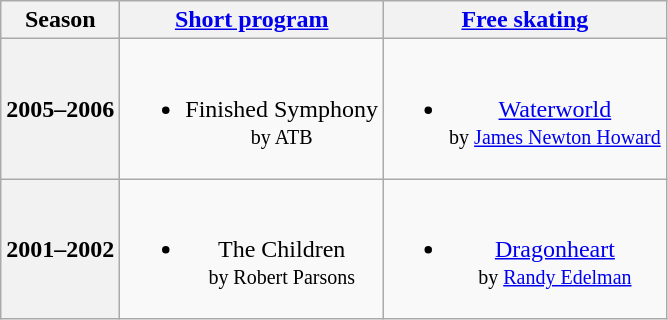<table class=wikitable style=text-align:center>
<tr>
<th>Season</th>
<th><a href='#'>Short program</a></th>
<th><a href='#'>Free skating</a></th>
</tr>
<tr>
<th>2005–2006 <br> </th>
<td><br><ul><li>Finished Symphony <br><small> by ATB </small></li></ul></td>
<td><br><ul><li><a href='#'>Waterworld</a> <br><small> by <a href='#'>James Newton Howard</a> </small></li></ul></td>
</tr>
<tr>
<th>2001–2002 <br> </th>
<td><br><ul><li>The Children <br><small> by Robert Parsons </small></li></ul></td>
<td><br><ul><li><a href='#'>Dragonheart</a> <br><small> by <a href='#'>Randy Edelman</a> </small></li></ul></td>
</tr>
</table>
